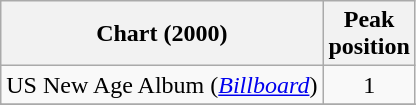<table class="wikitable sortable">
<tr>
<th scope="col">Chart (2000)</th>
<th scope="col">Peak<br>position</th>
</tr>
<tr>
<td>US New Age Album (<a href='#'><em>Billboard</em></a>)</td>
<td align="center">1</td>
</tr>
<tr>
</tr>
<tr>
</tr>
<tr>
</tr>
</table>
